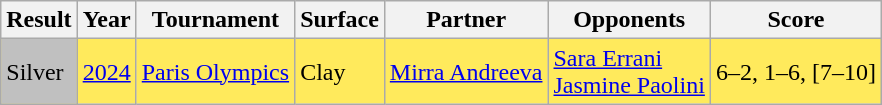<table class="wikitable">
<tr>
<th>Result</th>
<th>Year</th>
<th>Tournament</th>
<th>Surface</th>
<th>Partner</th>
<th>Opponents</th>
<th class=unsortable>Score</th>
</tr>
<tr bgcolor=FFEA5C>
<td bgcolor=silver>Silver</td>
<td><a href='#'>2024</a></td>
<td><a href='#'>Paris Olympics</a></td>
<td>Clay</td>
<td> <a href='#'>Mirra Andreeva</a></td>
<td> <a href='#'>Sara Errani</a> <br>  <a href='#'>Jasmine Paolini</a></td>
<td>6–2, 1–6, [7–10]</td>
</tr>
</table>
